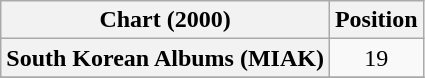<table class="wikitable plainrowheaders">
<tr>
<th>Chart (2000)</th>
<th>Position</th>
</tr>
<tr>
<th scope="row">South Korean Albums (MIAK)</th>
<td style="text-align:center;">19</td>
</tr>
<tr>
</tr>
</table>
